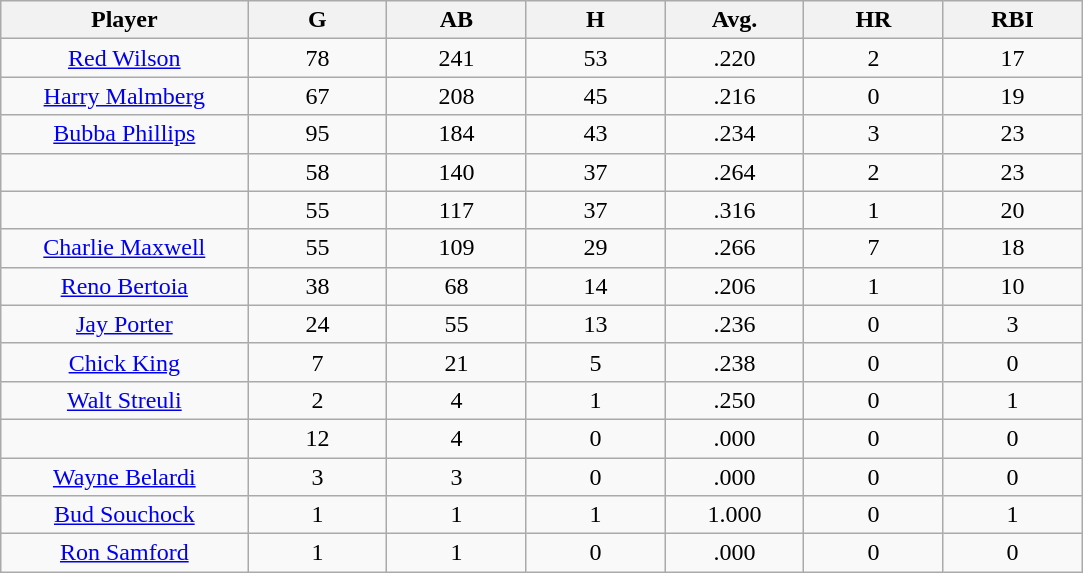<table class="wikitable sortable">
<tr>
<th bgcolor="#DDDDFF" width="16%">Player</th>
<th bgcolor="#DDDDFF" width="9%">G</th>
<th bgcolor="#DDDDFF" width="9%">AB</th>
<th bgcolor="#DDDDFF" width="9%">H</th>
<th bgcolor="#DDDDFF" width="9%">Avg.</th>
<th bgcolor="#DDDDFF" width="9%">HR</th>
<th bgcolor="#DDDDFF" width="9%">RBI</th>
</tr>
<tr align="center">
<td><a href='#'>Red Wilson</a></td>
<td>78</td>
<td>241</td>
<td>53</td>
<td>.220</td>
<td>2</td>
<td>17</td>
</tr>
<tr align="center">
<td><a href='#'>Harry Malmberg</a></td>
<td>67</td>
<td>208</td>
<td>45</td>
<td>.216</td>
<td>0</td>
<td>19</td>
</tr>
<tr align="center">
<td><a href='#'>Bubba Phillips</a></td>
<td>95</td>
<td>184</td>
<td>43</td>
<td>.234</td>
<td>3</td>
<td>23</td>
</tr>
<tr align="center">
<td></td>
<td>58</td>
<td>140</td>
<td>37</td>
<td>.264</td>
<td>2</td>
<td>23</td>
</tr>
<tr align="center">
<td></td>
<td>55</td>
<td>117</td>
<td>37</td>
<td>.316</td>
<td>1</td>
<td>20</td>
</tr>
<tr align="center">
<td><a href='#'>Charlie Maxwell</a></td>
<td>55</td>
<td>109</td>
<td>29</td>
<td>.266</td>
<td>7</td>
<td>18</td>
</tr>
<tr align="center">
<td><a href='#'>Reno Bertoia</a></td>
<td>38</td>
<td>68</td>
<td>14</td>
<td>.206</td>
<td>1</td>
<td>10</td>
</tr>
<tr align="center">
<td><a href='#'>Jay Porter</a></td>
<td>24</td>
<td>55</td>
<td>13</td>
<td>.236</td>
<td>0</td>
<td>3</td>
</tr>
<tr align="center">
<td><a href='#'>Chick King</a></td>
<td>7</td>
<td>21</td>
<td>5</td>
<td>.238</td>
<td>0</td>
<td>0</td>
</tr>
<tr align="center">
<td><a href='#'>Walt Streuli</a></td>
<td>2</td>
<td>4</td>
<td>1</td>
<td>.250</td>
<td>0</td>
<td>1</td>
</tr>
<tr align="center">
<td></td>
<td>12</td>
<td>4</td>
<td>0</td>
<td>.000</td>
<td>0</td>
<td>0</td>
</tr>
<tr align="center">
<td><a href='#'>Wayne Belardi</a></td>
<td>3</td>
<td>3</td>
<td>0</td>
<td>.000</td>
<td>0</td>
<td>0</td>
</tr>
<tr align="center">
<td><a href='#'>Bud Souchock</a></td>
<td>1</td>
<td>1</td>
<td>1</td>
<td>1.000</td>
<td>0</td>
<td>1</td>
</tr>
<tr align="center">
<td><a href='#'>Ron Samford</a></td>
<td>1</td>
<td>1</td>
<td>0</td>
<td>.000</td>
<td>0</td>
<td>0</td>
</tr>
</table>
